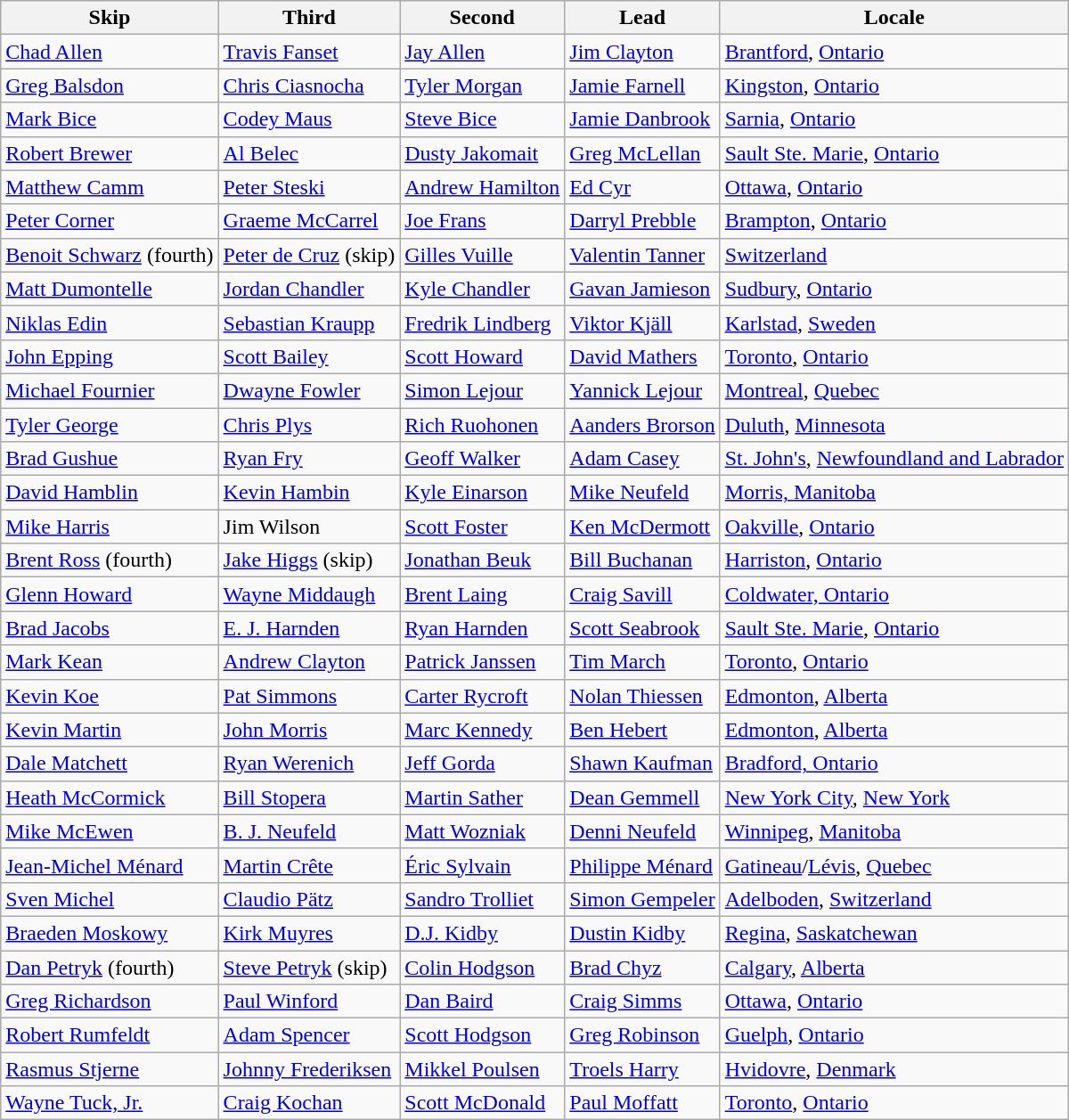<table class=wikitable>
<tr>
<th>Skip</th>
<th>Third</th>
<th>Second</th>
<th>Lead</th>
<th>Locale</th>
</tr>
<tr>
<td><a href='#'>Chad Allen</a></td>
<td><a href='#'>Travis Fanset</a></td>
<td><a href='#'>Jay Allen</a></td>
<td><a href='#'>Jim Clayton</a></td>
<td> <a href='#'>Brantford</a>, <a href='#'>Ontario</a></td>
</tr>
<tr>
<td><a href='#'>Greg Balsdon</a></td>
<td><a href='#'>Chris Ciasnocha</a></td>
<td><a href='#'>Tyler Morgan</a></td>
<td><a href='#'>Jamie Farnell</a></td>
<td> <a href='#'>Kingston</a>, <a href='#'>Ontario</a></td>
</tr>
<tr>
<td><a href='#'>Mark Bice</a></td>
<td><a href='#'>Codey Maus</a></td>
<td><a href='#'>Steve Bice</a></td>
<td><a href='#'>Jamie Danbrook</a></td>
<td> <a href='#'>Sarnia</a>, <a href='#'>Ontario</a></td>
</tr>
<tr>
<td><a href='#'>Robert Brewer</a></td>
<td><a href='#'>Al Belec</a></td>
<td><a href='#'>Dusty Jakomait</a></td>
<td><a href='#'>Greg McLellan</a></td>
<td> <a href='#'>Sault Ste. Marie</a>, <a href='#'>Ontario</a></td>
</tr>
<tr>
<td><a href='#'>Matthew Camm</a></td>
<td><a href='#'>Peter Steski</a></td>
<td><a href='#'>Andrew Hamilton</a></td>
<td><a href='#'>Ed Cyr</a></td>
<td> <a href='#'>Ottawa</a>, <a href='#'>Ontario</a></td>
</tr>
<tr>
<td><a href='#'>Peter Corner</a></td>
<td><a href='#'>Graeme McCarrel</a></td>
<td><a href='#'>Joe Frans</a></td>
<td><a href='#'>Darryl Prebble</a></td>
<td> <a href='#'>Brampton</a>, <a href='#'>Ontario</a></td>
</tr>
<tr>
<td><a href='#'>Benoit Schwarz</a> (fourth)</td>
<td><a href='#'>Peter de Cruz</a> (skip)</td>
<td><a href='#'>Gilles Vuille</a></td>
<td><a href='#'>Valentin Tanner</a></td>
<td> <a href='#'>Switzerland</a></td>
</tr>
<tr>
<td><a href='#'>Matt Dumontelle</a></td>
<td><a href='#'>Jordan Chandler</a></td>
<td><a href='#'>Kyle Chandler</a></td>
<td><a href='#'>Gavan Jamieson</a></td>
<td> <a href='#'>Sudbury</a>, <a href='#'>Ontario</a></td>
</tr>
<tr>
<td><a href='#'>Niklas Edin</a></td>
<td><a href='#'>Sebastian Kraupp</a></td>
<td><a href='#'>Fredrik Lindberg</a></td>
<td><a href='#'>Viktor Kjäll</a></td>
<td> <a href='#'>Karlstad</a>, <a href='#'>Sweden</a></td>
</tr>
<tr>
<td><a href='#'>John Epping</a></td>
<td><a href='#'>Scott Bailey</a></td>
<td><a href='#'>Scott Howard</a></td>
<td><a href='#'>David Mathers</a></td>
<td> <a href='#'>Toronto</a>, <a href='#'>Ontario</a></td>
</tr>
<tr>
<td><a href='#'>Michael Fournier</a></td>
<td><a href='#'>Dwayne Fowler</a></td>
<td><a href='#'>Simon Lejour</a></td>
<td><a href='#'>Yannick Lejour</a></td>
<td> <a href='#'>Montreal</a>, <a href='#'>Quebec</a></td>
</tr>
<tr>
<td><a href='#'>Tyler George</a></td>
<td><a href='#'>Chris Plys</a></td>
<td><a href='#'>Rich Ruohonen</a></td>
<td><a href='#'>Aanders Brorson</a></td>
<td> <a href='#'>Duluth</a>, <a href='#'>Minnesota</a></td>
</tr>
<tr>
<td><a href='#'>Brad Gushue</a></td>
<td><a href='#'>Ryan Fry</a></td>
<td><a href='#'>Geoff Walker</a></td>
<td><a href='#'>Adam Casey</a></td>
<td> <a href='#'>St. John's</a>, <a href='#'>Newfoundland and Labrador</a></td>
</tr>
<tr>
<td><a href='#'>David Hamblin</a></td>
<td><a href='#'>Kevin Hambin</a></td>
<td><a href='#'>Kyle Einarson</a></td>
<td><a href='#'>Mike Neufeld</a></td>
<td> <a href='#'>Morris, Manitoba</a></td>
</tr>
<tr>
<td><a href='#'>Mike Harris</a></td>
<td>Jim Wilson</td>
<td><a href='#'>Scott Foster</a></td>
<td><a href='#'>Ken McDermott</a></td>
<td> <a href='#'>Oakville</a>, <a href='#'>Ontario</a></td>
</tr>
<tr>
<td><a href='#'>Brent Ross</a> (fourth)</td>
<td><a href='#'>Jake Higgs</a> (skip)</td>
<td><a href='#'>Jonathan Beuk</a></td>
<td><a href='#'>Bill Buchanan</a></td>
<td> <a href='#'>Harriston</a>, <a href='#'>Ontario</a></td>
</tr>
<tr>
<td><a href='#'>Glenn Howard</a></td>
<td><a href='#'>Wayne Middaugh</a></td>
<td><a href='#'>Brent Laing</a></td>
<td><a href='#'>Craig Savill</a></td>
<td> <a href='#'>Coldwater, Ontario</a></td>
</tr>
<tr>
<td><a href='#'>Brad Jacobs</a></td>
<td><a href='#'>E. J. Harnden</a></td>
<td><a href='#'>Ryan Harnden</a></td>
<td><a href='#'>Scott Seabrook</a></td>
<td> <a href='#'>Sault Ste. Marie</a>, <a href='#'>Ontario</a></td>
</tr>
<tr>
<td><a href='#'>Mark Kean</a></td>
<td><a href='#'>Andrew Clayton</a></td>
<td><a href='#'>Patrick Janssen</a></td>
<td><a href='#'>Tim March</a></td>
<td> <a href='#'>Toronto</a>, <a href='#'>Ontario</a></td>
</tr>
<tr>
<td><a href='#'>Kevin Koe</a></td>
<td><a href='#'>Pat Simmons</a></td>
<td><a href='#'>Carter Rycroft</a></td>
<td><a href='#'>Nolan Thiessen</a></td>
<td> <a href='#'>Edmonton</a>, <a href='#'>Alberta</a></td>
</tr>
<tr>
<td><a href='#'>Kevin Martin</a></td>
<td><a href='#'>John Morris</a></td>
<td><a href='#'>Marc Kennedy</a></td>
<td><a href='#'>Ben Hebert</a></td>
<td> <a href='#'>Edmonton</a>, <a href='#'>Alberta</a></td>
</tr>
<tr>
<td><a href='#'>Dale Matchett</a></td>
<td><a href='#'>Ryan Werenich</a></td>
<td><a href='#'>Jeff Gorda</a></td>
<td><a href='#'>Shawn Kaufman</a></td>
<td> <a href='#'>Bradford, Ontario</a></td>
</tr>
<tr>
<td><a href='#'>Heath McCormick</a></td>
<td><a href='#'>Bill Stopera</a></td>
<td><a href='#'>Martin Sather</a></td>
<td><a href='#'>Dean Gemmell</a></td>
<td> <a href='#'>New York City</a>, <a href='#'>New York</a></td>
</tr>
<tr>
<td><a href='#'>Mike McEwen</a></td>
<td><a href='#'>B. J. Neufeld</a></td>
<td><a href='#'>Matt Wozniak</a></td>
<td><a href='#'>Denni Neufeld</a></td>
<td> <a href='#'>Winnipeg</a>, <a href='#'>Manitoba</a></td>
</tr>
<tr>
<td><a href='#'>Jean-Michel Ménard</a></td>
<td><a href='#'>Martin Crête</a></td>
<td><a href='#'>Éric Sylvain</a></td>
<td><a href='#'>Philippe Ménard</a></td>
<td> <a href='#'>Gatineau</a>/<a href='#'>Lévis</a>, <a href='#'>Quebec</a></td>
</tr>
<tr>
<td><a href='#'>Sven Michel</a></td>
<td><a href='#'>Claudio Pätz</a></td>
<td><a href='#'>Sandro Trolliet</a></td>
<td><a href='#'>Simon Gempeler</a></td>
<td> <a href='#'>Adelboden</a>, <a href='#'>Switzerland</a></td>
</tr>
<tr>
<td><a href='#'>Braeden Moskowy</a></td>
<td><a href='#'>Kirk Muyres</a></td>
<td><a href='#'>D.J. Kidby</a></td>
<td><a href='#'>Dustin Kidby</a></td>
<td> <a href='#'>Regina</a>, <a href='#'>Saskatchewan</a></td>
</tr>
<tr>
<td><a href='#'>Dan Petryk</a> (fourth)</td>
<td><a href='#'>Steve Petryk</a> (skip)</td>
<td><a href='#'>Colin Hodgson</a></td>
<td><a href='#'>Brad Chyz</a></td>
<td> <a href='#'>Calgary</a>, <a href='#'>Alberta</a></td>
</tr>
<tr>
<td><a href='#'>Greg Richardson</a></td>
<td><a href='#'>Paul Winford</a></td>
<td><a href='#'>Dan Baird</a></td>
<td><a href='#'>Craig Simms</a></td>
<td> <a href='#'>Ottawa</a>, <a href='#'>Ontario</a></td>
</tr>
<tr>
<td><a href='#'>Robert Rumfeldt</a></td>
<td><a href='#'>Adam Spencer</a></td>
<td><a href='#'>Scott Hodgson</a></td>
<td><a href='#'>Greg Robinson</a></td>
<td> <a href='#'>Guelph</a>, <a href='#'>Ontario</a></td>
</tr>
<tr>
<td><a href='#'>Rasmus Stjerne</a></td>
<td><a href='#'>Johnny Frederiksen</a></td>
<td><a href='#'>Mikkel Poulsen</a></td>
<td><a href='#'>Troels Harry</a></td>
<td> <a href='#'>Hvidovre</a>, <a href='#'>Denmark</a></td>
</tr>
<tr>
<td><a href='#'>Wayne Tuck, Jr.</a></td>
<td><a href='#'>Craig Kochan</a></td>
<td><a href='#'>Scott McDonald</a></td>
<td><a href='#'>Paul Moffatt</a></td>
<td> <a href='#'>Toronto</a>, <a href='#'>Ontario</a></td>
</tr>
</table>
